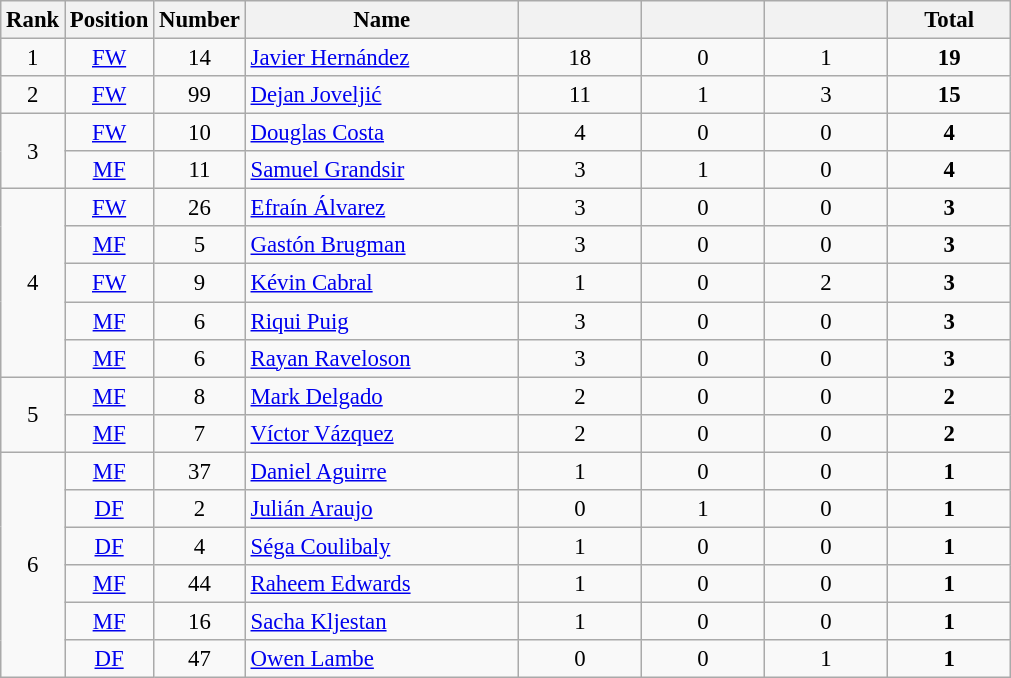<table class="wikitable sortable" style="font-size: 95%; text-align: center;">
<tr>
<th width=30>Rank</th>
<th width=30>Position</th>
<th width=30>Number</th>
<th width=175>Name</th>
<th width=75></th>
<th width=75></th>
<th width=75></th>
<th width=75><strong>Total</strong></th>
</tr>
<tr>
<td>1</td>
<td><a href='#'>FW</a></td>
<td>14</td>
<td align="left"> <a href='#'>Javier Hernández</a></td>
<td>18</td>
<td>0</td>
<td>1</td>
<td><strong>19</strong></td>
</tr>
<tr>
<td>2</td>
<td><a href='#'>FW</a></td>
<td>99</td>
<td align="left"> <a href='#'>Dejan Joveljić</a></td>
<td>11</td>
<td>1</td>
<td>3</td>
<td><strong>15</strong></td>
</tr>
<tr>
<td rowspan="2">3</td>
<td><a href='#'>FW</a></td>
<td>10</td>
<td align="left"> <a href='#'>Douglas Costa</a></td>
<td>4</td>
<td>0</td>
<td>0</td>
<td><strong>4</strong></td>
</tr>
<tr>
<td><a href='#'>MF</a></td>
<td>11</td>
<td align="left"> <a href='#'>Samuel Grandsir</a></td>
<td>3</td>
<td>1</td>
<td>0</td>
<td><strong>4</strong></td>
</tr>
<tr>
<td rowspan="5">4</td>
<td><a href='#'>FW</a></td>
<td>26</td>
<td align="left"> <a href='#'>Efraín Álvarez</a></td>
<td>3</td>
<td>0</td>
<td>0</td>
<td><strong>3</strong></td>
</tr>
<tr>
<td><a href='#'>MF</a></td>
<td>5</td>
<td align="left"> <a href='#'>Gastón Brugman</a></td>
<td>3</td>
<td>0</td>
<td>0</td>
<td><strong>3</strong></td>
</tr>
<tr>
<td><a href='#'>FW</a></td>
<td>9</td>
<td align="left"> <a href='#'>Kévin Cabral</a></td>
<td>1</td>
<td>0</td>
<td>2</td>
<td><strong>3</strong></td>
</tr>
<tr>
<td><a href='#'>MF</a></td>
<td>6</td>
<td align="left"> <a href='#'>Riqui Puig</a></td>
<td>3</td>
<td>0</td>
<td>0</td>
<td><strong>3</strong></td>
</tr>
<tr>
<td><a href='#'>MF</a></td>
<td>6</td>
<td align="left"> <a href='#'>Rayan Raveloson</a></td>
<td>3</td>
<td>0</td>
<td>0</td>
<td><strong>3</strong></td>
</tr>
<tr>
<td rowspan="2">5</td>
<td><a href='#'>MF</a></td>
<td>8</td>
<td align="left"> <a href='#'>Mark Delgado</a></td>
<td>2</td>
<td>0</td>
<td>0</td>
<td><strong>2</strong></td>
</tr>
<tr>
<td><a href='#'>MF</a></td>
<td>7</td>
<td align="left"> <a href='#'>Víctor Vázquez</a></td>
<td>2</td>
<td>0</td>
<td>0</td>
<td><strong>2</strong></td>
</tr>
<tr>
<td rowspan="6">6</td>
<td><a href='#'>MF</a></td>
<td>37</td>
<td align="left"> <a href='#'>Daniel Aguirre</a></td>
<td>1</td>
<td>0</td>
<td>0</td>
<td><strong>1</strong></td>
</tr>
<tr>
<td><a href='#'>DF</a></td>
<td>2</td>
<td align="left"> <a href='#'>Julián Araujo</a></td>
<td>0</td>
<td>1</td>
<td>0</td>
<td><strong>1</strong></td>
</tr>
<tr>
<td><a href='#'>DF</a></td>
<td>4</td>
<td align="left"> <a href='#'>Séga Coulibaly</a></td>
<td>1</td>
<td>0</td>
<td>0</td>
<td><strong>1</strong></td>
</tr>
<tr>
<td><a href='#'>MF</a></td>
<td>44</td>
<td align="left"> <a href='#'>Raheem Edwards</a></td>
<td>1</td>
<td>0</td>
<td>0</td>
<td><strong>1</strong></td>
</tr>
<tr>
<td><a href='#'>MF</a></td>
<td>16</td>
<td align="left"> <a href='#'>Sacha Kljestan</a></td>
<td>1</td>
<td>0</td>
<td>0</td>
<td><strong>1</strong></td>
</tr>
<tr>
<td><a href='#'>DF</a></td>
<td>47</td>
<td align="left"> <a href='#'>Owen Lambe</a></td>
<td>0</td>
<td>0</td>
<td>1</td>
<td><strong>1</strong></td>
</tr>
</table>
